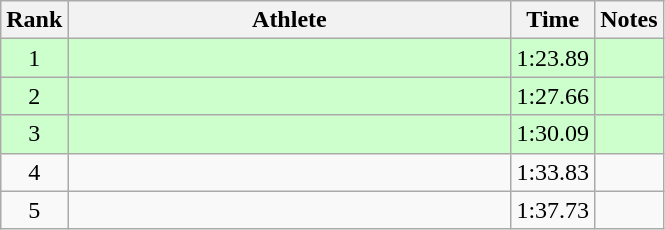<table class="wikitable" style="text-align:center">
<tr>
<th>Rank</th>
<th Style="width:18em">Athlete</th>
<th>Time</th>
<th>Notes</th>
</tr>
<tr style="background:#cfc">
<td>1</td>
<td style="text-align:left"></td>
<td>1:23.89</td>
<td></td>
</tr>
<tr style="background:#cfc">
<td>2</td>
<td style="text-align:left"></td>
<td>1:27.66</td>
<td></td>
</tr>
<tr style="background:#cfc">
<td>3</td>
<td style="text-align:left"></td>
<td>1:30.09</td>
<td></td>
</tr>
<tr>
<td>4</td>
<td style="text-align:left"></td>
<td>1:33.83</td>
<td></td>
</tr>
<tr>
<td>5</td>
<td style="text-align:left"></td>
<td>1:37.73</td>
<td></td>
</tr>
</table>
